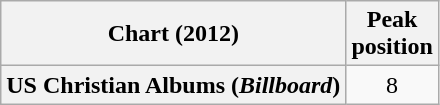<table class="wikitable sortable plainrowheaders" style="text-align:center">
<tr>
<th scope="col">Chart (2012)</th>
<th scope="col">Peak<br>position</th>
</tr>
<tr>
<th scope="row">US Christian Albums (<em>Billboard</em>)</th>
<td>8</td>
</tr>
</table>
